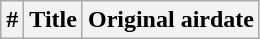<table class="wikitable plainrowheaders">
<tr>
<th>#</th>
<th>Title</th>
<th>Original airdate<br>


</th>
</tr>
</table>
